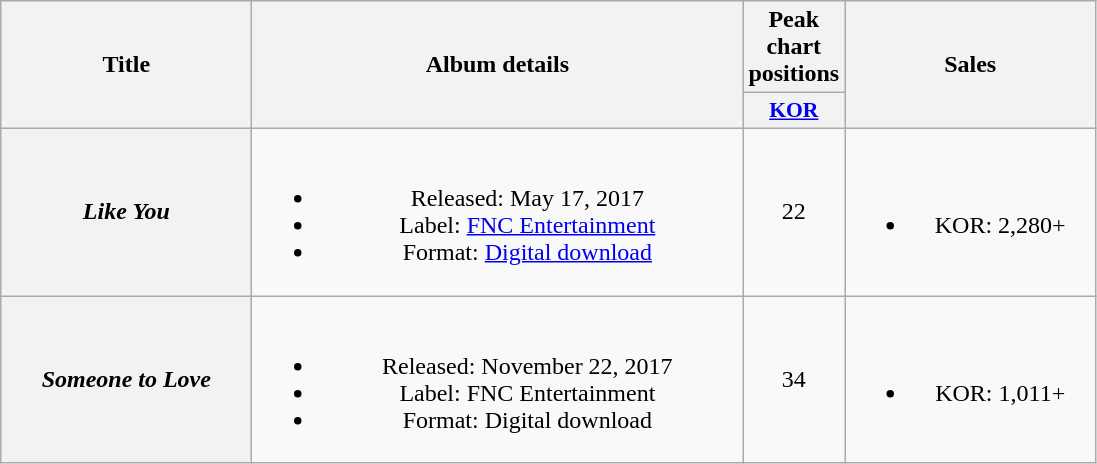<table class="wikitable plainrowheaders" style="text-align:center;">
<tr>
<th rowspan="2" style="width:10em;">Title</th>
<th rowspan="2" style="width:20em;">Album details</th>
<th>Peak chart positions</th>
<th rowspan="2" style="width:10em;">Sales</th>
</tr>
<tr>
<th scope="col" style="width:3em;font-size:90%;"><a href='#'>KOR</a><br></th>
</tr>
<tr>
<th scope="row"><em>Like You</em></th>
<td><br><ul><li>Released: May 17, 2017</li><li>Label: <a href='#'>FNC Entertainment</a></li><li>Format: <a href='#'>Digital download</a></li></ul></td>
<td>22</td>
<td><br><ul><li>KOR: 2,280+</li></ul></td>
</tr>
<tr>
<th scope="row"><em>Someone to Love</em></th>
<td><br><ul><li>Released: November 22, 2017</li><li>Label: FNC Entertainment</li><li>Format: Digital download</li></ul></td>
<td>34</td>
<td><br><ul><li>KOR: 1,011+</li></ul></td>
</tr>
</table>
